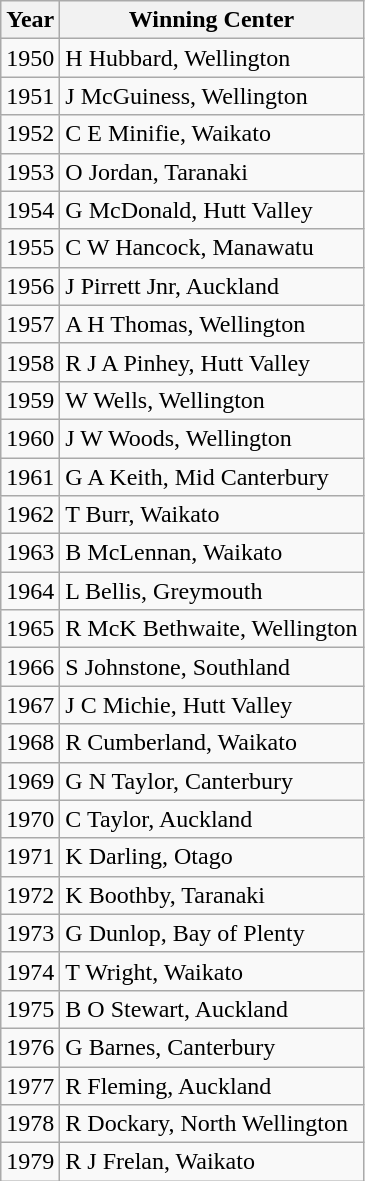<table class="wikitable sortable">
<tr>
<th>Year</th>
<th>Winning Center</th>
</tr>
<tr>
<td>1950</td>
<td>H Hubbard, Wellington</td>
</tr>
<tr>
<td>1951</td>
<td>J McGuiness, Wellington</td>
</tr>
<tr>
<td>1952</td>
<td>C E Minifie, Waikato</td>
</tr>
<tr>
<td>1953</td>
<td>O Jordan, Taranaki</td>
</tr>
<tr>
<td>1954</td>
<td>G McDonald, Hutt Valley</td>
</tr>
<tr>
<td>1955</td>
<td>C W Hancock, Manawatu</td>
</tr>
<tr>
<td>1956</td>
<td>J Pirrett Jnr, Auckland</td>
</tr>
<tr>
<td>1957</td>
<td>A H Thomas, Wellington</td>
</tr>
<tr>
<td>1958</td>
<td>R J A Pinhey, Hutt Valley</td>
</tr>
<tr>
<td>1959</td>
<td>W Wells, Wellington</td>
</tr>
<tr>
<td>1960</td>
<td>J W Woods, Wellington</td>
</tr>
<tr>
<td>1961</td>
<td>G A Keith, Mid Canterbury</td>
</tr>
<tr>
<td>1962</td>
<td>T Burr, Waikato</td>
</tr>
<tr>
<td>1963</td>
<td>B McLennan, Waikato</td>
</tr>
<tr>
<td>1964</td>
<td>L Bellis, Greymouth</td>
</tr>
<tr>
<td>1965</td>
<td>R McK Bethwaite, Wellington</td>
</tr>
<tr>
<td>1966</td>
<td>S Johnstone, Southland</td>
</tr>
<tr>
<td>1967</td>
<td>J C Michie, Hutt Valley</td>
</tr>
<tr>
<td>1968</td>
<td>R Cumberland, Waikato</td>
</tr>
<tr>
<td>1969</td>
<td>G N Taylor, Canterbury</td>
</tr>
<tr>
<td>1970</td>
<td>C Taylor, Auckland</td>
</tr>
<tr>
<td>1971</td>
<td>K Darling, Otago</td>
</tr>
<tr>
<td>1972</td>
<td>K Boothby, Taranaki</td>
</tr>
<tr>
<td>1973</td>
<td>G Dunlop, Bay of Plenty</td>
</tr>
<tr>
<td>1974</td>
<td>T Wright, Waikato</td>
</tr>
<tr>
<td>1975</td>
<td>B O Stewart, Auckland</td>
</tr>
<tr>
<td>1976</td>
<td>G Barnes, Canterbury</td>
</tr>
<tr>
<td>1977</td>
<td>R Fleming, Auckland</td>
</tr>
<tr>
<td>1978</td>
<td>R Dockary, North Wellington</td>
</tr>
<tr>
<td>1979</td>
<td>R J Frelan, Waikato</td>
</tr>
</table>
